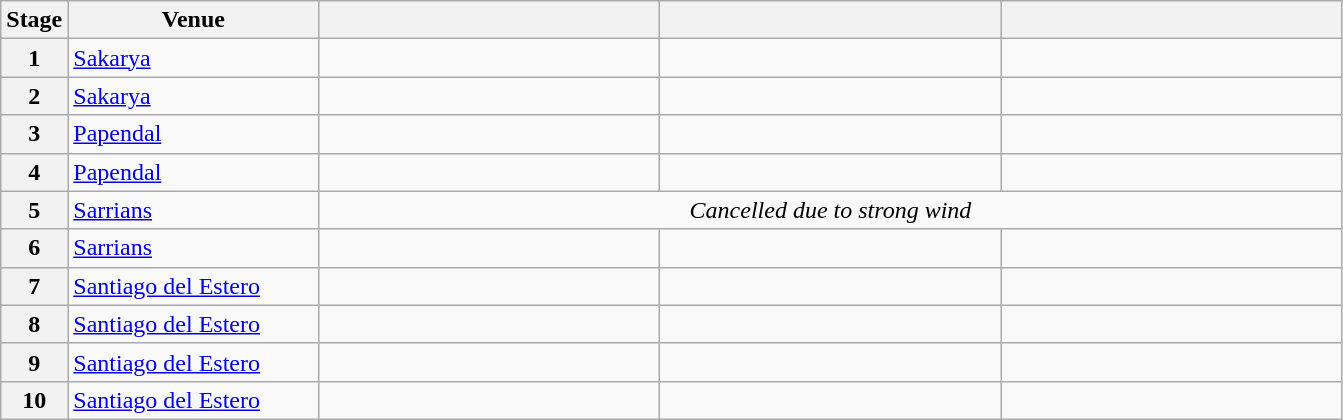<table class="wikitable">
<tr>
<th>Stage</th>
<th width=160>Venue</th>
<th width=220></th>
<th width=220></th>
<th width=220></th>
</tr>
<tr>
<th>1</th>
<td> <a href='#'>Sakarya</a></td>
<td></td>
<td></td>
<td></td>
</tr>
<tr>
<th>2</th>
<td> <a href='#'>Sakarya</a></td>
<td></td>
<td></td>
<td></td>
</tr>
<tr>
<th>3</th>
<td> <a href='#'>Papendal</a></td>
<td></td>
<td></td>
<td></td>
</tr>
<tr>
<th>4</th>
<td> <a href='#'>Papendal</a></td>
<td></td>
<td></td>
<td></td>
</tr>
<tr>
<th>5</th>
<td> <a href='#'>Sarrians</a></td>
<td align=center colspan=3><em>Cancelled due to strong wind</em></td>
</tr>
<tr>
<th>6</th>
<td> <a href='#'>Sarrians</a></td>
<td></td>
<td></td>
<td></td>
</tr>
<tr>
<th>7</th>
<td> <a href='#'>Santiago del Estero</a></td>
<td></td>
<td></td>
<td></td>
</tr>
<tr>
<th>8</th>
<td> <a href='#'>Santiago del Estero</a></td>
<td></td>
<td></td>
<td></td>
</tr>
<tr>
<th>9</th>
<td> <a href='#'>Santiago del Estero</a></td>
<td></td>
<td></td>
<td></td>
</tr>
<tr>
<th>10</th>
<td> <a href='#'>Santiago del Estero</a></td>
<td></td>
<td></td>
<td></td>
</tr>
</table>
